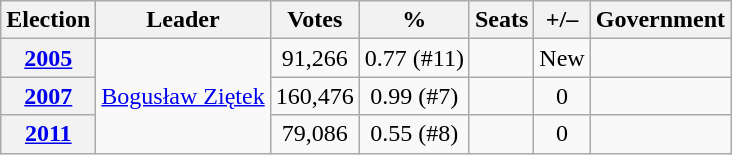<table class=wikitable style="text-align:center;">
<tr>
<th>Election</th>
<th>Leader</th>
<th>Votes</th>
<th>%</th>
<th>Seats</th>
<th>+/–</th>
<th>Government</th>
</tr>
<tr>
<th><a href='#'>2005</a></th>
<td rowspan="3"><a href='#'>Bogusław Ziętek</a></td>
<td>91,266</td>
<td>0.77 (#11)</td>
<td></td>
<td>New</td>
<td></td>
</tr>
<tr>
<th><a href='#'>2007</a></th>
<td>160,476</td>
<td>0.99 (#7)</td>
<td></td>
<td> 0</td>
<td></td>
</tr>
<tr>
<th><a href='#'>2011</a></th>
<td>79,086</td>
<td>0.55 (#8)</td>
<td></td>
<td> 0</td>
<td></td>
</tr>
</table>
